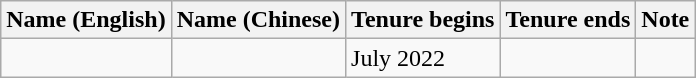<table class="wikitable">
<tr>
<th>Name (English)</th>
<th>Name (Chinese)</th>
<th>Tenure begins</th>
<th>Tenure ends</th>
<th>Note</th>
</tr>
<tr>
<td></td>
<td></td>
<td>July 2022</td>
<td></td>
<td></td>
</tr>
</table>
